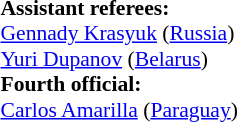<table style="width:50%;font-size:90%">
<tr>
<td><br><strong>Assistant referees:</strong>
<br><a href='#'>Gennady Krasyuk</a> (<a href='#'>Russia</a>)
<br><a href='#'>Yuri Dupanov</a> (<a href='#'>Belarus</a>)<br><strong>Fourth official:</strong>
<br><a href='#'>Carlos Amarilla</a> (<a href='#'>Paraguay</a>)</td>
</tr>
</table>
